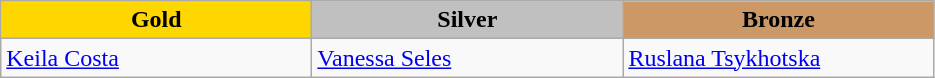<table class="wikitable" style="text-align:left">
<tr align="center">
<td width=200 bgcolor=gold><strong>Gold</strong></td>
<td width=200 bgcolor=silver><strong>Silver</strong></td>
<td width=200 bgcolor=CC9966><strong>Bronze</strong></td>
</tr>
<tr>
<td><a href='#'>Keila Costa</a><br><em></em></td>
<td><a href='#'>Vanessa Seles</a><br><em></em></td>
<td><a href='#'>Ruslana Tsykhotska</a><br><em></em></td>
</tr>
</table>
